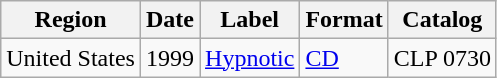<table class="wikitable">
<tr>
<th>Region</th>
<th>Date</th>
<th>Label</th>
<th>Format</th>
<th>Catalog</th>
</tr>
<tr>
<td>United States</td>
<td>1999</td>
<td><a href='#'>Hypnotic</a></td>
<td><a href='#'>CD</a></td>
<td>CLP 0730</td>
</tr>
</table>
